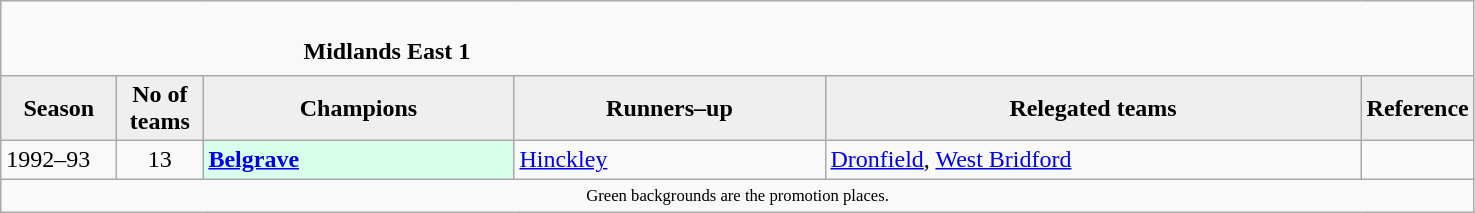<table class="wikitable" style="text-align: left;">
<tr>
<td colspan="11" cellpadding="0" cellspacing="0"><br><table border="0" style="width:100%;" cellpadding="0" cellspacing="0">
<tr>
<td style="width:20%; border:0;"></td>
<td style="border:0;"><strong>Midlands East 1</strong></td>
<td style="width:20%; border:0;"></td>
</tr>
</table>
</td>
</tr>
<tr>
<th style="background:#efefef; width:70px;">Season</th>
<th style="background:#efefef; width:50px;">No of teams</th>
<th style="background:#efefef; width:200px;">Champions</th>
<th style="background:#efefef; width:200px;">Runners–up</th>
<th style="background:#efefef; width:350px;">Relegated teams</th>
<th style="background:#efefef; width:50px;">Reference</th>
</tr>
<tr align=left>
<td>1992–93</td>
<td style="text-align: center;">13</td>
<td style="background:#d8ffeb;"><strong><a href='#'>Belgrave</a></strong></td>
<td><a href='#'>Hinckley</a></td>
<td><a href='#'>Dronfield</a>, <a href='#'>West Bridford</a></td>
<td></td>
</tr>
<tr>
<td colspan="15"  style="border:0; font-size:smaller; text-align:center;"><small><span>Green backgrounds</span> are the promotion places.</small></td>
</tr>
</table>
